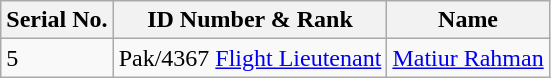<table class="wikitable">
<tr>
<th>Serial No.</th>
<th>ID Number & Rank</th>
<th>Name</th>
</tr>
<tr>
<td>5</td>
<td>Pak/4367 <a href='#'>Flight Lieutenant</a></td>
<td><a href='#'>Matiur Rahman</a></td>
</tr>
</table>
